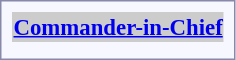<table style="border:1px solid #8888aa; background:#f7f8ff; padding:5px; font-size:95%; margin:0 12px 12px 0;">
<tr style="background:#ccc;">
<th colspan="2"><a href='#'>Commander-in-Chief</a></th>
</tr>
<tr align=center>
<td></td>
<td></td>
</tr>
</table>
